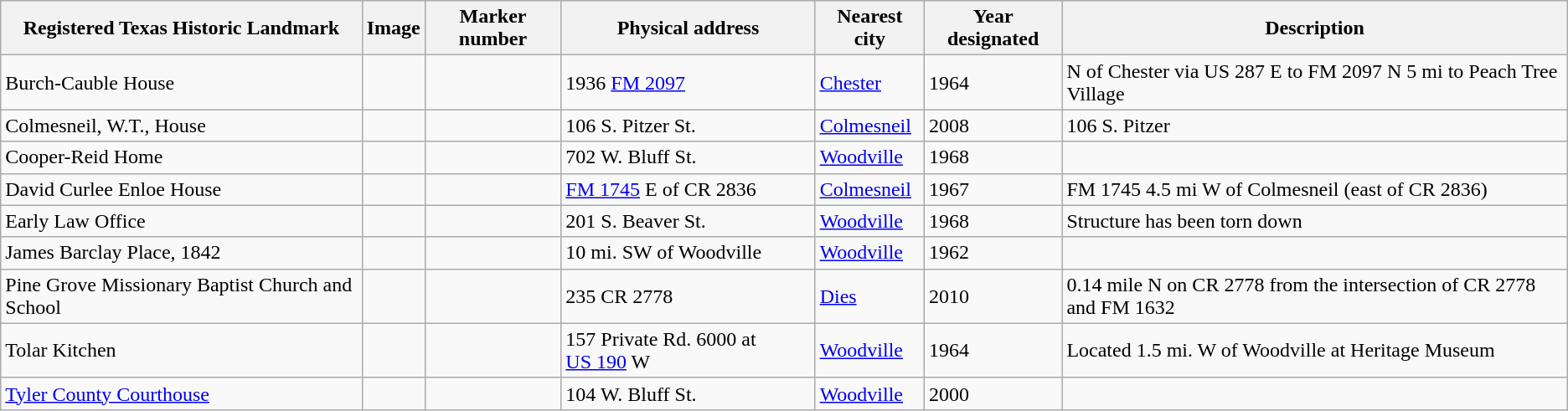<table class="wikitable sortable">
<tr>
<th>Registered Texas Historic Landmark</th>
<th>Image</th>
<th>Marker number</th>
<th>Physical address</th>
<th>Nearest city</th>
<th>Year designated</th>
<th>Description</th>
</tr>
<tr>
<td>Burch-Cauble House</td>
<td></td>
<td></td>
<td>1936 <a href='#'>FM 2097</a><br></td>
<td><a href='#'>Chester</a></td>
<td>1964</td>
<td>N of Chester via US 287 E to FM 2097 N 5 mi to Peach Tree Village</td>
</tr>
<tr>
<td>Colmesneil, W.T., House</td>
<td></td>
<td></td>
<td>106 S. Pitzer St.<br></td>
<td><a href='#'>Colmesneil</a></td>
<td>2008</td>
<td>106 S. Pitzer</td>
</tr>
<tr>
<td>Cooper-Reid Home</td>
<td></td>
<td></td>
<td>702 W. Bluff St.<br></td>
<td><a href='#'>Woodville</a></td>
<td>1968</td>
<td></td>
</tr>
<tr>
<td>David Curlee Enloe House</td>
<td></td>
<td></td>
<td><a href='#'>FM 1745</a> E of CR 2836<br></td>
<td><a href='#'>Colmesneil</a></td>
<td>1967</td>
<td>FM 1745 4.5 mi W of Colmesneil (east of CR 2836)</td>
</tr>
<tr>
<td>Early Law Office</td>
<td></td>
<td></td>
<td>201 S. Beaver St.<br></td>
<td><a href='#'>Woodville</a></td>
<td>1968</td>
<td>Structure has been torn down</td>
</tr>
<tr>
<td>James Barclay Place, 1842</td>
<td></td>
<td></td>
<td>10 mi. SW of Woodville </td>
<td><a href='#'>Woodville</a></td>
<td>1962</td>
<td></td>
</tr>
<tr>
<td>Pine Grove Missionary Baptist Church and School</td>
<td></td>
<td></td>
<td>235 CR 2778<br></td>
<td><a href='#'>Dies</a></td>
<td>2010</td>
<td>0.14 mile N on CR 2778 from the intersection of CR 2778 and FM 1632</td>
</tr>
<tr>
<td>Tolar Kitchen</td>
<td></td>
<td></td>
<td>157 Private Rd. 6000 at <a href='#'>US 190</a> W<br></td>
<td><a href='#'>Woodville</a></td>
<td>1964</td>
<td>Located 1.5 mi. W of Woodville at Heritage Museum</td>
</tr>
<tr>
<td><a href='#'>Tyler County Courthouse</a></td>
<td></td>
<td></td>
<td>104 W. Bluff St.<br></td>
<td><a href='#'>Woodville</a></td>
<td>2000</td>
<td></td>
</tr>
</table>
